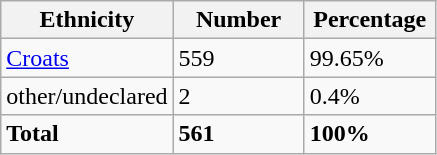<table class="wikitable">
<tr>
<th width="100px">Ethnicity</th>
<th width="80px">Number</th>
<th width="80px">Percentage</th>
</tr>
<tr>
<td><a href='#'>Croats</a></td>
<td>559</td>
<td>99.65%</td>
</tr>
<tr>
<td>other/undeclared</td>
<td>2</td>
<td>0.4%</td>
</tr>
<tr>
<td><strong>Total</strong></td>
<td><strong>561</strong></td>
<td><strong>100%</strong></td>
</tr>
</table>
